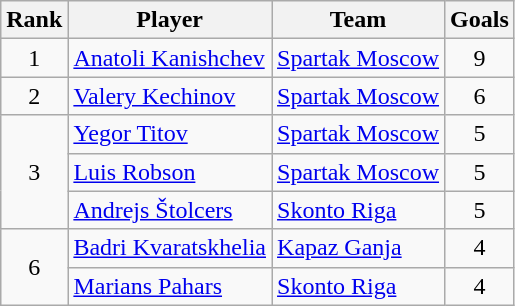<table class="wikitable">
<tr>
<th>Rank</th>
<th>Player</th>
<th>Team</th>
<th>Goals</th>
</tr>
<tr>
<td align=center>1</td>
<td> <a href='#'>Anatoli Kanishchev</a></td>
<td> <a href='#'>Spartak Moscow</a></td>
<td align=center>9</td>
</tr>
<tr>
<td align=center>2</td>
<td> <a href='#'>Valery Kechinov</a></td>
<td> <a href='#'>Spartak Moscow</a></td>
<td align=center>6</td>
</tr>
<tr>
<td align=center rowspan="3">3</td>
<td> <a href='#'>Yegor Titov</a></td>
<td> <a href='#'>Spartak Moscow</a></td>
<td align=center>5</td>
</tr>
<tr>
<td> <a href='#'>Luis Robson</a></td>
<td> <a href='#'>Spartak Moscow</a></td>
<td align=center>5</td>
</tr>
<tr>
<td> <a href='#'>Andrejs Štolcers</a></td>
<td> <a href='#'>Skonto Riga</a></td>
<td align=center>5</td>
</tr>
<tr>
<td align=center rowspan="2">6</td>
<td> <a href='#'>Badri Kvaratskhelia</a></td>
<td> <a href='#'>Kapaz Ganja</a></td>
<td align=center>4</td>
</tr>
<tr>
<td> <a href='#'>Marians Pahars</a></td>
<td> <a href='#'>Skonto Riga</a></td>
<td align=center>4</td>
</tr>
</table>
